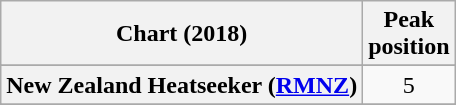<table class="wikitable sortable plainrowheaders" style="text-align:center">
<tr>
<th scope="col">Chart (2018)</th>
<th scope="col">Peak<br> position</th>
</tr>
<tr>
</tr>
<tr>
</tr>
<tr>
</tr>
<tr>
</tr>
<tr>
</tr>
<tr>
</tr>
<tr>
</tr>
<tr>
<th scope="row">New Zealand Heatseeker (<a href='#'>RMNZ</a>)</th>
<td>5</td>
</tr>
<tr>
</tr>
<tr>
</tr>
<tr>
</tr>
<tr>
</tr>
<tr>
</tr>
<tr>
</tr>
<tr>
</tr>
</table>
